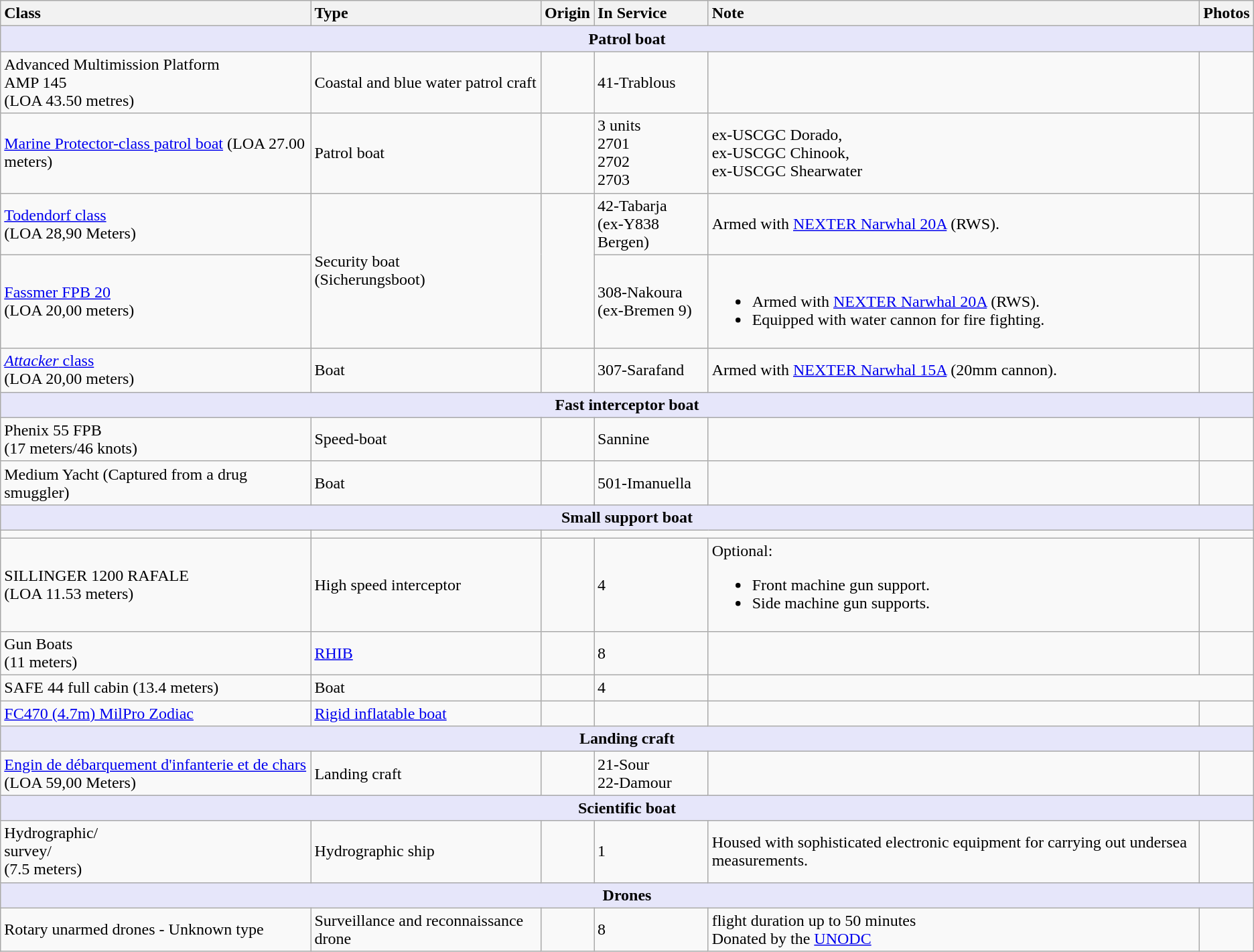<table style="width:100;" class="wikitable">
<tr>
<th style="text-align: left;">Class</th>
<th style="text-align: left;">Type</th>
<th style="text-align: left;">Origin</th>
<th style="text-align: left;">In Service</th>
<th style="text-align: left;">Note</th>
<th style="text-align: left;">Photos</th>
</tr>
<tr>
<th colspan="6" style="background: lavender;">Patrol boat</th>
</tr>
<tr>
<td>Advanced Multimission Platform <br>AMP 145 <br>(LOA 43.50 metres)</td>
<td>Coastal and blue water patrol craft</td>
<td></td>
<td>41-Trablous</td>
<td></td>
<td></td>
</tr>
<tr>
<td><a href='#'>Marine Protector-class patrol boat</a> (LOA 27.00 meters)</td>
<td>Patrol boat</td>
<td></td>
<td>3 units <br> 2701 <br> 2702 <br> 2703</td>
<td>ex-USCGC Dorado,<br>ex-USCGC Chinook,<br>ex-USCGC Shearwater</td>
<td></td>
</tr>
<tr>
<td><a href='#'>Todendorf class</a> <br>(LOA 28,90 Meters)</td>
<td rowspan="2">Security boat <br>(Sicherungsboot)</td>
<td rowspan="2"></td>
<td>42-Tabarja <br>(ex-Y838 Bergen)</td>
<td>Armed with <a href='#'>NEXTER Narwhal 20A</a> (RWS).</td>
<td></td>
</tr>
<tr>
<td><a href='#'>Fassmer FPB 20</a> <br>(LOA 20,00 meters)</td>
<td>308-Nakoura<br>(ex-Bremen 9)</td>
<td><br><ul><li>Armed with <a href='#'>NEXTER Narwhal 20A</a> (RWS).</li><li>Equipped with water cannon for fire fighting.</li></ul></td>
<td></td>
</tr>
<tr>
<td><a href='#'><em>Attacker</em> class</a><br>(LOA 20,00 meters)</td>
<td>Boat</td>
<td></td>
<td>307-Sarafand</td>
<td>Armed with <a href='#'>NEXTER Narwhal 15A</a> (20mm cannon).</td>
<td></td>
</tr>
<tr>
<th colspan="6" style="background: lavender;">Fast interceptor boat</th>
</tr>
<tr>
<td>Phenix 55 FPB <br>(17 meters/46 knots)</td>
<td>Speed-boat</td>
<td></td>
<td>Sannine</td>
<td></td>
<td></td>
</tr>
<tr>
<td>Medium Yacht (Captured from a drug smuggler)</td>
<td>Boat</td>
<td></td>
<td>501-Imanuella</td>
<td></td>
<td></td>
</tr>
<tr>
<th colspan="6" style="background: lavender;">Small support boat</th>
</tr>
<tr>
<td></td>
<td></td>
</tr>
<tr>
<td>SILLINGER 1200 RAFALE <br>(LOA 11.53 meters)</td>
<td>High speed interceptor</td>
<td></td>
<td>4</td>
<td>Optional:<br><ul><li>Front machine gun support.</li><li>Side machine gun supports.</li></ul></td>
<td></td>
</tr>
<tr>
<td>Gun Boats <br>(11 meters)</td>
<td><a href='#'>RHIB</a></td>
<td></td>
<td>8</td>
<td></td>
<td></td>
</tr>
<tr>
<td>SAFE 44 full cabin (13.4 meters)</td>
<td>Boat</td>
<td></td>
<td>4</td>
</tr>
<tr>
<td><a href='#'>FC470 (4.7m) MilPro Zodiac</a></td>
<td><a href='#'>Rigid inflatable boat</a></td>
<td></td>
<td></td>
<td></td>
<td></td>
</tr>
<tr>
<th colspan="6" style="background: lavender;">Landing craft</th>
</tr>
<tr>
<td><a href='#'>Engin de débarquement d'infanterie et de chars</a><br>(LOA 59,00 Meters)</td>
<td>Landing craft</td>
<td></td>
<td>21-Sour <br>22-Damour</td>
<td></td>
<td></td>
</tr>
<tr>
<th colspan="6" style="background: lavender;">Scientific boat</th>
</tr>
<tr>
<td>Hydrographic/<br>survey/<br>(7.5 meters)</td>
<td>Hydrographic ship</td>
<td></td>
<td>1</td>
<td>Housed with sophisticated electronic equipment for carrying out undersea measurements.</td>
<td></td>
</tr>
<tr>
<th colspan="6" style="background: lavender;">Drones</th>
</tr>
<tr>
<td>Rotary unarmed drones - Unknown type</td>
<td>Surveillance and reconnaissance drone</td>
<td></td>
<td>8</td>
<td>flight duration up to 50 minutes <br> Donated by the <a href='#'>UNODC</a></td>
<td></td>
</tr>
</table>
